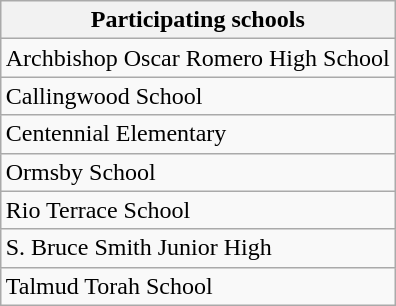<table class="wikitable" align=right>
<tr>
<th>Participating schools</th>
</tr>
<tr>
<td>Archbishop Oscar Romero High School</td>
</tr>
<tr>
<td>Callingwood School</td>
</tr>
<tr>
<td>Centennial Elementary</td>
</tr>
<tr>
<td>Ormsby School</td>
</tr>
<tr>
<td>Rio Terrace School</td>
</tr>
<tr>
<td>S. Bruce Smith Junior High</td>
</tr>
<tr>
<td>Talmud Torah School</td>
</tr>
</table>
